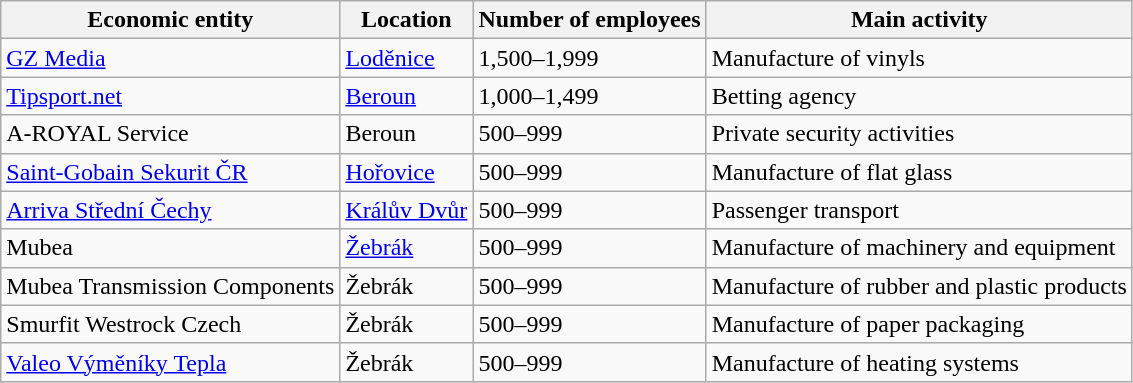<table class="wikitable sortable">
<tr>
<th>Economic entity</th>
<th>Location</th>
<th>Number of employees</th>
<th>Main activity</th>
</tr>
<tr>
<td><a href='#'>GZ Media</a></td>
<td><a href='#'>Loděnice</a></td>
<td>1,500–1,999</td>
<td>Manufacture of vinyls</td>
</tr>
<tr>
<td><a href='#'>Tipsport.net</a></td>
<td><a href='#'>Beroun</a></td>
<td>1,000–1,499</td>
<td>Betting agency</td>
</tr>
<tr>
<td>A-ROYAL Service</td>
<td>Beroun</td>
<td>500–999</td>
<td>Private security activities</td>
</tr>
<tr>
<td><a href='#'>Saint-Gobain Sekurit ČR</a></td>
<td><a href='#'>Hořovice</a></td>
<td>500–999</td>
<td>Manufacture of flat glass</td>
</tr>
<tr>
<td><a href='#'>Arriva Střední Čechy</a></td>
<td><a href='#'>Králův Dvůr</a></td>
<td>500–999</td>
<td>Passenger transport</td>
</tr>
<tr>
<td>Mubea</td>
<td><a href='#'>Žebrák</a></td>
<td>500–999</td>
<td>Manufacture of machinery and equipment</td>
</tr>
<tr>
<td>Mubea Transmission Components</td>
<td>Žebrák</td>
<td>500–999</td>
<td>Manufacture of rubber and plastic products</td>
</tr>
<tr>
<td>Smurfit Westrock Czech</td>
<td>Žebrák</td>
<td>500–999</td>
<td>Manufacture of paper packaging</td>
</tr>
<tr>
<td><a href='#'>Valeo Výměníky Tepla</a></td>
<td>Žebrák</td>
<td>500–999</td>
<td>Manufacture of heating systems</td>
</tr>
</table>
